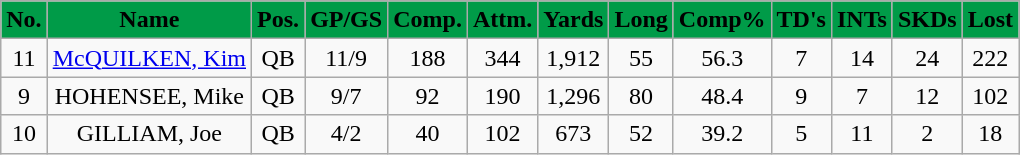<table class="wikitable" style="text-align:center">
<tr style="background:#009b48;">
<td><strong><span>No.</span></strong></td>
<td><strong><span>Name</span></strong></td>
<td><strong><span>Pos.</span></strong></td>
<td><strong><span>GP/GS</span></strong></td>
<td><strong><span>Comp.</span></strong></td>
<td><strong><span>Attm.</span></strong></td>
<td><strong><span>Yards</span></strong></td>
<td><strong><span>Long</span></strong></td>
<td><strong><span>Comp%</span></strong></td>
<td><strong><span>TD's</span></strong></td>
<td><strong><span>INTs</span></strong></td>
<td><strong><span>SKDs</span></strong></td>
<td><strong><span>Lost</span></strong></td>
</tr>
<tr>
<td>11</td>
<td><a href='#'>McQUILKEN, Kim</a></td>
<td>QB</td>
<td>11/9</td>
<td>188</td>
<td>344</td>
<td>1,912</td>
<td>55</td>
<td>56.3</td>
<td>7</td>
<td>14</td>
<td>24</td>
<td>222</td>
</tr>
<tr>
<td>9</td>
<td>HOHENSEE, Mike</td>
<td>QB</td>
<td>9/7</td>
<td>92</td>
<td>190</td>
<td>1,296</td>
<td>80</td>
<td>48.4</td>
<td>9</td>
<td>7</td>
<td>12</td>
<td>102</td>
</tr>
<tr>
<td>10</td>
<td>GILLIAM, Joe</td>
<td>QB</td>
<td>4/2</td>
<td>40</td>
<td>102</td>
<td>673</td>
<td>52</td>
<td>39.2</td>
<td>5</td>
<td>11</td>
<td>2</td>
<td>18</td>
</tr>
</table>
